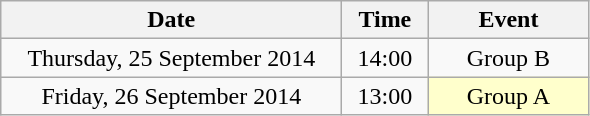<table class = "wikitable" style="text-align:center;">
<tr>
<th width=220>Date</th>
<th width=50>Time</th>
<th width=100>Event</th>
</tr>
<tr>
<td>Thursday, 25 September 2014</td>
<td>14:00</td>
<td>Group B</td>
</tr>
<tr>
<td>Friday, 26 September 2014</td>
<td>13:00</td>
<td bgcolor=ffffcc>Group A</td>
</tr>
</table>
